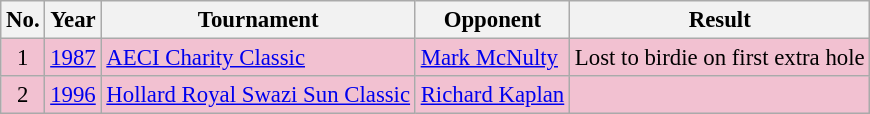<table class="wikitable" style="font-size:95%;">
<tr>
<th>No.</th>
<th>Year</th>
<th>Tournament</th>
<th>Opponent</th>
<th>Result</th>
</tr>
<tr style="background:#F2C1D1;">
<td align=center>1</td>
<td><a href='#'>1987</a></td>
<td><a href='#'>AECI Charity Classic</a></td>
<td> <a href='#'>Mark McNulty</a></td>
<td>Lost to birdie on first extra hole</td>
</tr>
<tr style="background:#F2C1D1;">
<td align=center>2</td>
<td><a href='#'>1996</a></td>
<td><a href='#'>Hollard Royal Swazi Sun Classic</a></td>
<td> <a href='#'>Richard Kaplan</a></td>
<td></td>
</tr>
</table>
